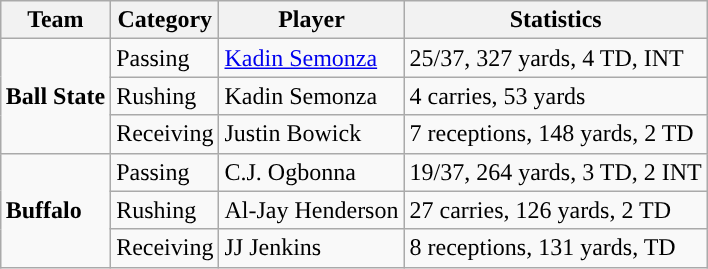<table class="wikitable" style="float: right;">
<tr>
<th>Team</th>
<th>Category</th>
<th>Player</th>
<th>Statistics</th>
</tr>
<tr>
<td rowspan=3><strong>Ball State</strong></td>
<td>Passing</td>
<td><a href='#'>Kadin Semonza</a></td>
<td>25/37, 327 yards, 4 TD, INT</td>
</tr>
<tr>
<td>Rushing</td>
<td>Kadin Semonza</td>
<td>4 carries, 53 yards</td>
</tr>
<tr>
<td>Receiving</td>
<td>Justin Bowick</td>
<td>7 receptions, 148 yards, 2 TD</td>
</tr>
<tr>
<td rowspan=3><strong>Buffalo</strong></td>
<td>Passing</td>
<td>C.J. Ogbonna</td>
<td>19/37, 264 yards, 3 TD, 2 INT</td>
</tr>
<tr>
<td>Rushing</td>
<td>Al-Jay Henderson</td>
<td>27 carries, 126 yards, 2 TD</td>
</tr>
<tr>
<td>Receiving</td>
<td>JJ Jenkins</td>
<td>8 receptions, 131 yards, TD</td>
</tr>
</table>
